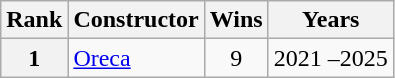<table class="wikitable">
<tr>
<th>Rank</th>
<th>Constructor</th>
<th>Wins</th>
<th>Years</th>
</tr>
<tr>
<th>1</th>
<td> <a href='#'>Oreca</a></td>
<td align=center>9</td>
<td>2021 –2025 </td>
</tr>
</table>
